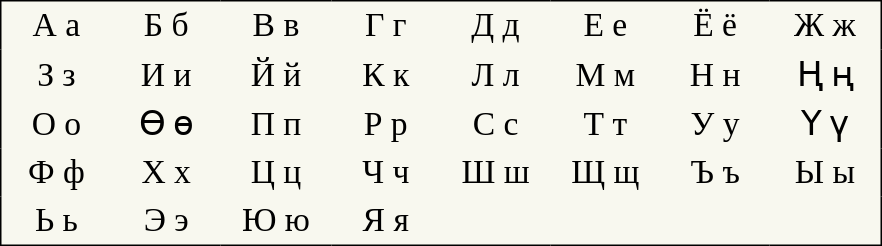<table cellpadding="3" style="font-size:1.4em; border:1px solid black; border-collapse:collapse; background-color:#F8F8EF; text-align:center">
<tr>
<td style="width:3em">А а</td>
<td style="width:3em">Б б</td>
<td style="width:3em">В в</td>
<td style="width:3em">Г г</td>
<td style="width:3em">Д д</td>
<td style="width:3em">Е е</td>
<td style="width:3em">Ё ё</td>
<td style="width:3em">Ж ж</td>
</tr>
<tr>
<td style="width:3em">З з</td>
<td style="width:3em">И и</td>
<td style="width:3em">Й й</td>
<td style="width:3em">К к</td>
<td style="width:3em">Л л</td>
<td style="width:3em">М м</td>
<td style="width:3em">Н н</td>
<td style="width:3em">Ң ң</td>
</tr>
<tr>
<td style="width:3em">О о</td>
<td style="width:3em">Ө ө</td>
<td style="width:3em">П п</td>
<td style="width:3em">Р р</td>
<td style="width:3em">С с</td>
<td style="width:3em">Т т</td>
<td style="width:3em">У у</td>
<td style="width:3em">Ү ү</td>
</tr>
<tr>
<td style="width:3em">Ф ф</td>
<td style="width:3em">Х х</td>
<td style="width:3em">Ц ц</td>
<td style="width:3em">Ч ч</td>
<td style="width:3em">Ш ш</td>
<td style="width:3em">Щ щ</td>
<td style="width:3em">Ъ ъ</td>
<td style="width:3em">Ы ы</td>
</tr>
<tr>
<td style="width:3em">Ь ь</td>
<td style="width:3em">Э э</td>
<td style="width:3em">Ю ю</td>
<td style="width:3em">Я я</td>
<td></td>
<td></td>
<td></td>
<td></td>
</tr>
</table>
